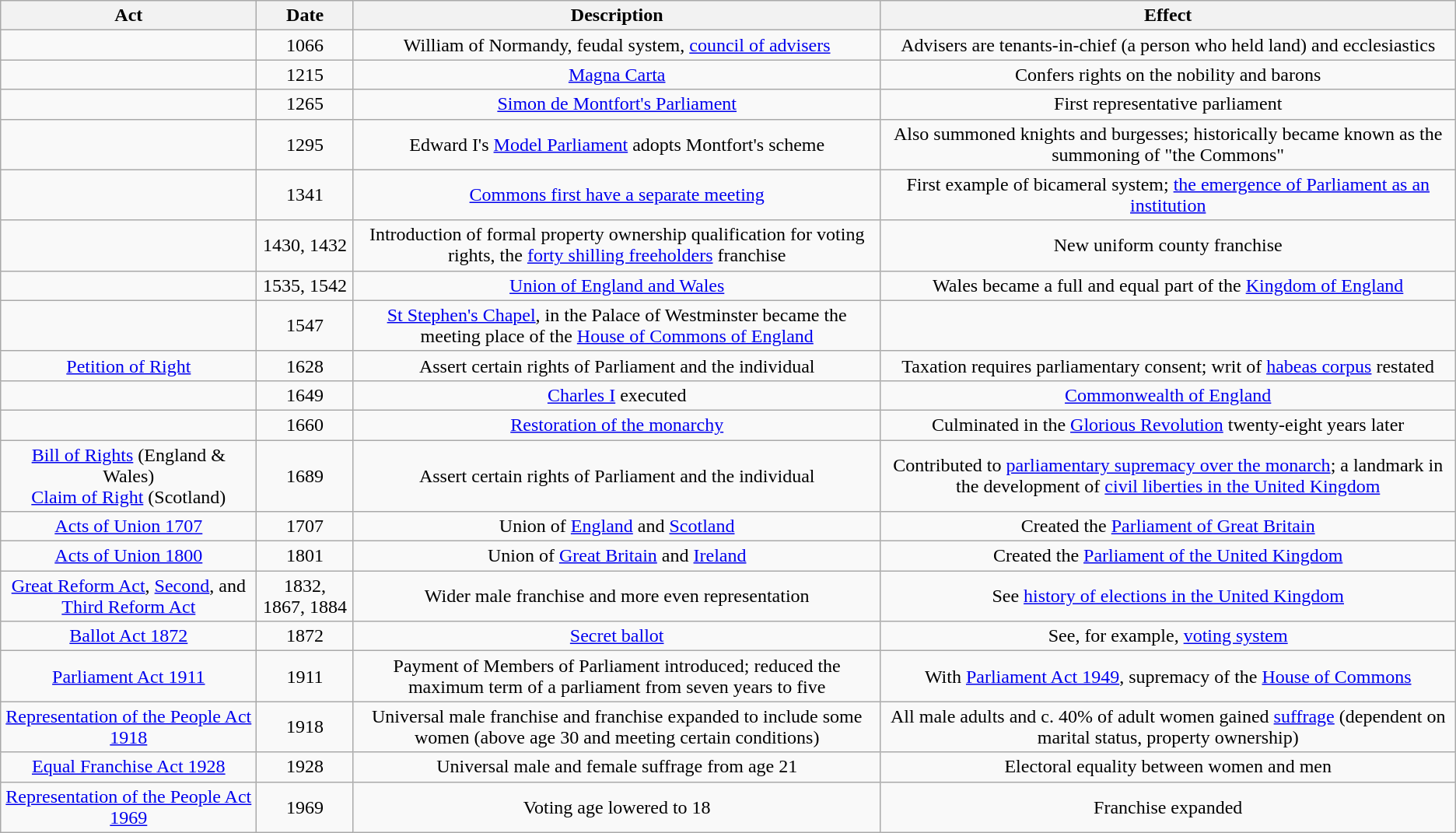<table class="wikitable">
<tr>
<th align=center>Act</th>
<th align=center>Date</th>
<th align=center>Description</th>
<th align=center>Effect</th>
</tr>
<tr>
<td></td>
<td align=center>1066</td>
<td align=center>William of Normandy, feudal system, <a href='#'>council of advisers</a></td>
<td align=center>Advisers are tenants-in-chief (a person who held land) and ecclesiastics</td>
</tr>
<tr>
<td></td>
<td align=center>1215</td>
<td align=center><a href='#'>Magna Carta</a></td>
<td align=center>Confers rights on the nobility and barons</td>
</tr>
<tr>
<td></td>
<td align=center>1265</td>
<td align=center><a href='#'>Simon de Montfort's Parliament</a></td>
<td align=center>First representative parliament</td>
</tr>
<tr>
<td></td>
<td align=center>1295</td>
<td align=center>Edward I's <a href='#'>Model Parliament</a> adopts Montfort's scheme</td>
<td align="center">Also summoned knights and burgesses; historically became known as the summoning of "the Commons"</td>
</tr>
<tr>
<td></td>
<td align=center>1341</td>
<td align=center><a href='#'>Commons first have a separate meeting</a></td>
<td align=center>First example of bicameral system; <a href='#'>the emergence of Parliament as an institution</a></td>
</tr>
<tr>
<td align=center></td>
<td align=center>1430, 1432</td>
<td align=center>Introduction of formal property ownership qualification for voting rights, the <a href='#'>forty shilling freeholders</a> franchise</td>
<td align=center>New uniform county franchise</td>
</tr>
<tr>
<td align=center></td>
<td align=center>1535, 1542</td>
<td align=center><a href='#'>Union of England and Wales</a></td>
<td align=center>Wales became a full and equal part of the <a href='#'>Kingdom of England</a></td>
</tr>
<tr>
<td></td>
<td align=center>1547</td>
<td align=center><a href='#'>St Stephen's Chapel</a>, in the Palace of Westminster became the meeting place of the <a href='#'>House of Commons of England</a></td>
<td align=center></td>
</tr>
<tr>
<td align=center><a href='#'>Petition of Right</a></td>
<td align=center>1628</td>
<td align=center>Assert certain rights of Parliament and the individual</td>
<td align=center>Taxation requires parliamentary consent; writ of <a href='#'>habeas corpus</a> restated</td>
</tr>
<tr>
<td></td>
<td align=center>1649</td>
<td align=center><a href='#'>Charles I</a> executed</td>
<td align=center><a href='#'>Commonwealth of England</a></td>
</tr>
<tr>
<td></td>
<td align=center>1660</td>
<td align=center><a href='#'>Restoration of the monarchy</a></td>
<td align=center>Culminated in the <a href='#'>Glorious Revolution</a> twenty-eight years later</td>
</tr>
<tr>
<td align=center><a href='#'>Bill of Rights</a> (England & Wales)<br><a href='#'>Claim of Right</a> (Scotland)</td>
<td align=center>1689</td>
<td align=center>Assert certain rights of Parliament and the individual</td>
<td align=center>Contributed to <a href='#'>parliamentary supremacy over the monarch</a>; a landmark in the development of <a href='#'>civil liberties in the United Kingdom</a></td>
</tr>
<tr>
<td align=center><a href='#'>Acts of Union 1707</a></td>
<td align=center>1707</td>
<td align=center>Union of <a href='#'>England</a> and <a href='#'>Scotland</a></td>
<td align=center>Created the <a href='#'>Parliament of Great Britain</a></td>
</tr>
<tr>
<td align=center><a href='#'>Acts of Union 1800</a></td>
<td align=center>1801</td>
<td align=center>Union of <a href='#'>Great Britain</a> and <a href='#'>Ireland</a></td>
<td align=center>Created the <a href='#'>Parliament of the United Kingdom</a></td>
</tr>
<tr>
<td align=center><a href='#'>Great Reform Act</a>, <a href='#'>Second</a>, and <a href='#'>Third Reform Act</a></td>
<td align=center>1832, 1867, 1884</td>
<td align=center>Wider male franchise and more even representation</td>
<td align=center>See <a href='#'>history of elections in the United Kingdom</a></td>
</tr>
<tr>
<td align=center><a href='#'>Ballot Act 1872</a></td>
<td align=center>1872</td>
<td align=center><a href='#'>Secret ballot</a></td>
<td align=center>See, for example, <a href='#'>voting system</a></td>
</tr>
<tr>
<td align=center><a href='#'>Parliament Act 1911</a></td>
<td align=center>1911</td>
<td align=center>Payment of Members of Parliament introduced; reduced the maximum term of a parliament from seven years to five</td>
<td align=center>With <a href='#'>Parliament Act 1949</a>, supremacy of the <a href='#'>House of Commons</a></td>
</tr>
<tr>
<td align=center><a href='#'>Representation of the People Act 1918</a></td>
<td align=center>1918</td>
<td align=center>Universal male franchise and franchise expanded to include some women (above age 30 and meeting certain conditions)</td>
<td align=center>All male adults and c. 40% of adult women gained <a href='#'>suffrage</a> (dependent on marital status, property ownership)</td>
</tr>
<tr>
<td align=center><a href='#'>Equal Franchise Act 1928</a></td>
<td align=center>1928</td>
<td align=center>Universal male and female suffrage from age 21</td>
<td align=center>Electoral equality between women and men</td>
</tr>
<tr>
<td align=center><a href='#'>Representation of the People Act 1969</a></td>
<td align=center>1969</td>
<td align=center>Voting age lowered to 18</td>
<td align=center>Franchise expanded</td>
</tr>
</table>
